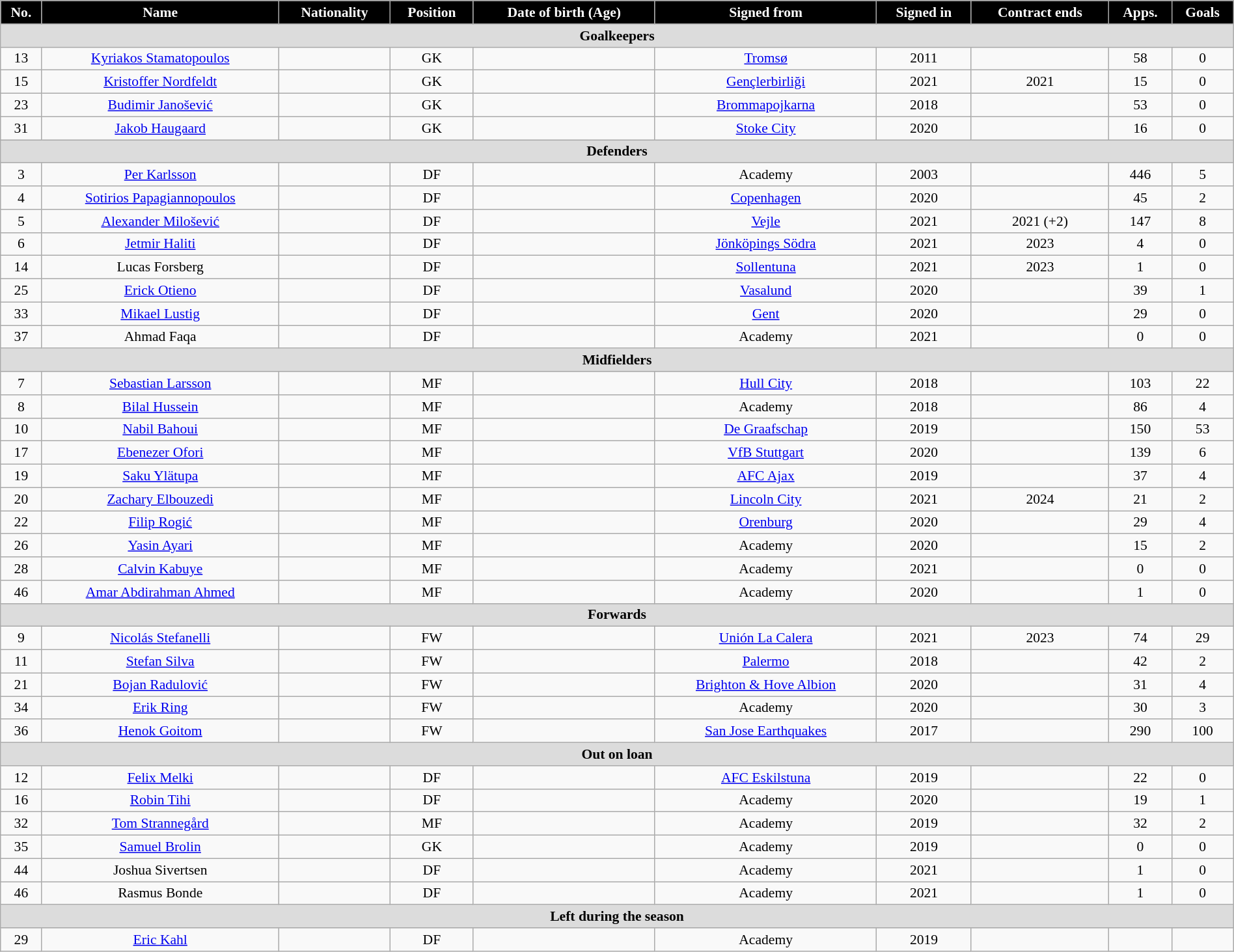<table class="wikitable"  style="text-align:center; font-size:90%; width:100%;">
<tr>
<th style="background:#000000; color:white; text-align:center;">No.</th>
<th style="background:#000000; color:white; text-align:center;">Name</th>
<th style="background:#000000; color:white; text-align:center;">Nationality</th>
<th style="background:#000000; color:white; text-align:center;">Position</th>
<th style="background:#000000; color:white; text-align:center;">Date of birth (Age)</th>
<th style="background:#000000; color:white; text-align:center;">Signed from</th>
<th style="background:#000000; color:white; text-align:center;">Signed in</th>
<th style="background:#000000; color:white; text-align:center;">Contract ends</th>
<th style="background:#000000; color:white; text-align:center;">Apps.</th>
<th style="background:#000000; color:white; text-align:center;">Goals</th>
</tr>
<tr>
<th colspan="11"  style="background:#dcdcdc; text-align:center;">Goalkeepers</th>
</tr>
<tr>
<td>13</td>
<td><a href='#'>Kyriakos Stamatopoulos</a></td>
<td></td>
<td>GK</td>
<td></td>
<td><a href='#'>Tromsø</a></td>
<td>2011</td>
<td></td>
<td>58</td>
<td>0</td>
</tr>
<tr>
<td>15</td>
<td><a href='#'>Kristoffer Nordfeldt</a></td>
<td></td>
<td>GK</td>
<td></td>
<td><a href='#'>Gençlerbirliği</a></td>
<td>2021</td>
<td>2021</td>
<td>15</td>
<td>0</td>
</tr>
<tr>
<td>23</td>
<td><a href='#'>Budimir Janošević</a></td>
<td></td>
<td>GK</td>
<td></td>
<td><a href='#'>Brommapojkarna</a></td>
<td>2018</td>
<td></td>
<td>53</td>
<td>0</td>
</tr>
<tr>
<td>31</td>
<td><a href='#'>Jakob Haugaard</a></td>
<td></td>
<td>GK</td>
<td></td>
<td><a href='#'>Stoke City</a></td>
<td>2020</td>
<td></td>
<td>16</td>
<td>0</td>
</tr>
<tr>
<th colspan="11"  style="background:#dcdcdc; text-align:center;">Defenders</th>
</tr>
<tr>
<td>3</td>
<td><a href='#'>Per Karlsson</a></td>
<td></td>
<td>DF</td>
<td></td>
<td>Academy</td>
<td>2003</td>
<td></td>
<td>446</td>
<td>5</td>
</tr>
<tr>
<td>4</td>
<td><a href='#'>Sotirios Papagiannopoulos</a></td>
<td></td>
<td>DF</td>
<td></td>
<td><a href='#'>Copenhagen</a></td>
<td>2020</td>
<td></td>
<td>45</td>
<td>2</td>
</tr>
<tr>
<td>5</td>
<td><a href='#'>Alexander Milošević</a></td>
<td></td>
<td>DF</td>
<td></td>
<td><a href='#'>Vejle</a></td>
<td>2021</td>
<td>2021 (+2)</td>
<td>147</td>
<td>8</td>
</tr>
<tr>
<td>6</td>
<td><a href='#'>Jetmir Haliti</a></td>
<td></td>
<td>DF</td>
<td></td>
<td><a href='#'>Jönköpings Södra</a></td>
<td>2021</td>
<td>2023</td>
<td>4</td>
<td>0</td>
</tr>
<tr>
<td>14</td>
<td>Lucas Forsberg</td>
<td></td>
<td>DF</td>
<td></td>
<td><a href='#'>Sollentuna</a></td>
<td>2021</td>
<td>2023</td>
<td>1</td>
<td>0</td>
</tr>
<tr>
<td>25</td>
<td><a href='#'>Erick Otieno</a></td>
<td></td>
<td>DF</td>
<td></td>
<td><a href='#'>Vasalund</a></td>
<td>2020</td>
<td></td>
<td>39</td>
<td>1</td>
</tr>
<tr>
<td>33</td>
<td><a href='#'>Mikael Lustig</a></td>
<td></td>
<td>DF</td>
<td></td>
<td><a href='#'>Gent</a></td>
<td>2020</td>
<td></td>
<td>29</td>
<td>0</td>
</tr>
<tr>
<td>37</td>
<td>Ahmad Faqa</td>
<td></td>
<td>DF</td>
<td></td>
<td>Academy</td>
<td>2021</td>
<td></td>
<td>0</td>
<td>0</td>
</tr>
<tr>
<th colspan="11"  style="background:#dcdcdc; text-align:center;">Midfielders</th>
</tr>
<tr>
<td>7</td>
<td><a href='#'>Sebastian Larsson</a></td>
<td></td>
<td>MF</td>
<td></td>
<td><a href='#'>Hull City</a></td>
<td>2018</td>
<td></td>
<td>103</td>
<td>22</td>
</tr>
<tr>
<td>8</td>
<td><a href='#'>Bilal Hussein</a></td>
<td></td>
<td>MF</td>
<td></td>
<td>Academy</td>
<td>2018</td>
<td></td>
<td>86</td>
<td>4</td>
</tr>
<tr>
<td>10</td>
<td><a href='#'>Nabil Bahoui</a></td>
<td></td>
<td>MF</td>
<td></td>
<td><a href='#'>De Graafschap</a></td>
<td>2019</td>
<td></td>
<td>150</td>
<td>53</td>
</tr>
<tr>
<td>17</td>
<td><a href='#'>Ebenezer Ofori</a></td>
<td></td>
<td>MF</td>
<td></td>
<td><a href='#'>VfB Stuttgart</a></td>
<td>2020</td>
<td></td>
<td>139</td>
<td>6</td>
</tr>
<tr>
<td>19</td>
<td><a href='#'>Saku Ylätupa</a></td>
<td></td>
<td>MF</td>
<td></td>
<td><a href='#'>AFC Ajax</a></td>
<td>2019</td>
<td></td>
<td>37</td>
<td>4</td>
</tr>
<tr>
<td>20</td>
<td><a href='#'>Zachary Elbouzedi</a></td>
<td></td>
<td>MF</td>
<td></td>
<td><a href='#'>Lincoln City</a></td>
<td>2021</td>
<td>2024</td>
<td>21</td>
<td>2</td>
</tr>
<tr>
<td>22</td>
<td><a href='#'>Filip Rogić</a></td>
<td></td>
<td>MF</td>
<td></td>
<td><a href='#'>Orenburg</a></td>
<td>2020</td>
<td></td>
<td>29</td>
<td>4</td>
</tr>
<tr>
<td>26</td>
<td><a href='#'>Yasin Ayari</a></td>
<td></td>
<td>MF</td>
<td></td>
<td>Academy</td>
<td>2020</td>
<td></td>
<td>15</td>
<td>2</td>
</tr>
<tr>
<td>28</td>
<td><a href='#'>Calvin Kabuye</a></td>
<td></td>
<td>MF</td>
<td></td>
<td>Academy</td>
<td>2021</td>
<td></td>
<td>0</td>
<td>0</td>
</tr>
<tr>
<td>46</td>
<td><a href='#'>Amar Abdirahman Ahmed</a></td>
<td></td>
<td>MF</td>
<td></td>
<td>Academy</td>
<td>2020</td>
<td></td>
<td>1</td>
<td>0</td>
</tr>
<tr>
<th colspan="11"  style="background:#dcdcdc; text-align:center;">Forwards</th>
</tr>
<tr>
<td>9</td>
<td><a href='#'>Nicolás Stefanelli</a></td>
<td></td>
<td>FW</td>
<td></td>
<td><a href='#'>Unión La Calera</a></td>
<td>2021</td>
<td>2023</td>
<td>74</td>
<td>29</td>
</tr>
<tr>
<td>11</td>
<td><a href='#'>Stefan Silva</a></td>
<td></td>
<td>FW</td>
<td></td>
<td><a href='#'>Palermo</a></td>
<td>2018</td>
<td></td>
<td>42</td>
<td>2</td>
</tr>
<tr>
<td>21</td>
<td><a href='#'>Bojan Radulović</a></td>
<td></td>
<td>FW</td>
<td></td>
<td><a href='#'>Brighton & Hove Albion</a></td>
<td>2020</td>
<td></td>
<td>31</td>
<td>4</td>
</tr>
<tr>
<td>34</td>
<td><a href='#'>Erik Ring</a></td>
<td></td>
<td>FW</td>
<td></td>
<td>Academy</td>
<td>2020</td>
<td></td>
<td>30</td>
<td>3</td>
</tr>
<tr>
<td>36</td>
<td><a href='#'>Henok Goitom</a></td>
<td></td>
<td>FW</td>
<td></td>
<td><a href='#'>San Jose Earthquakes</a></td>
<td>2017</td>
<td></td>
<td>290</td>
<td>100</td>
</tr>
<tr>
<th colspan="11"  style="background:#dcdcdc; text-align:center;">Out on loan</th>
</tr>
<tr>
<td>12</td>
<td><a href='#'>Felix Melki</a></td>
<td></td>
<td>DF</td>
<td></td>
<td><a href='#'>AFC Eskilstuna</a></td>
<td>2019</td>
<td></td>
<td>22</td>
<td>0</td>
</tr>
<tr>
<td>16</td>
<td><a href='#'>Robin Tihi</a></td>
<td></td>
<td>DF</td>
<td></td>
<td>Academy</td>
<td>2020</td>
<td></td>
<td>19</td>
<td>1</td>
</tr>
<tr>
<td>32</td>
<td><a href='#'>Tom Strannegård</a></td>
<td></td>
<td>MF</td>
<td></td>
<td>Academy</td>
<td>2019</td>
<td></td>
<td>32</td>
<td>2</td>
</tr>
<tr>
<td>35</td>
<td><a href='#'>Samuel Brolin</a></td>
<td></td>
<td>GK</td>
<td></td>
<td>Academy</td>
<td>2019</td>
<td></td>
<td>0</td>
<td>0</td>
</tr>
<tr>
<td>44</td>
<td>Joshua Sivertsen</td>
<td></td>
<td>DF</td>
<td></td>
<td>Academy</td>
<td>2021</td>
<td></td>
<td>1</td>
<td>0</td>
</tr>
<tr>
<td>46</td>
<td>Rasmus Bonde</td>
<td></td>
<td>DF</td>
<td></td>
<td>Academy</td>
<td>2021</td>
<td></td>
<td>1</td>
<td>0</td>
</tr>
<tr>
<th colspan="11"  style="background:#dcdcdc; text-align:center;">Left during the season</th>
</tr>
<tr>
<td>29</td>
<td><a href='#'>Eric Kahl</a></td>
<td></td>
<td>DF</td>
<td></td>
<td>Academy</td>
<td>2019</td>
<td></td>
<td></td>
<td></td>
</tr>
</table>
